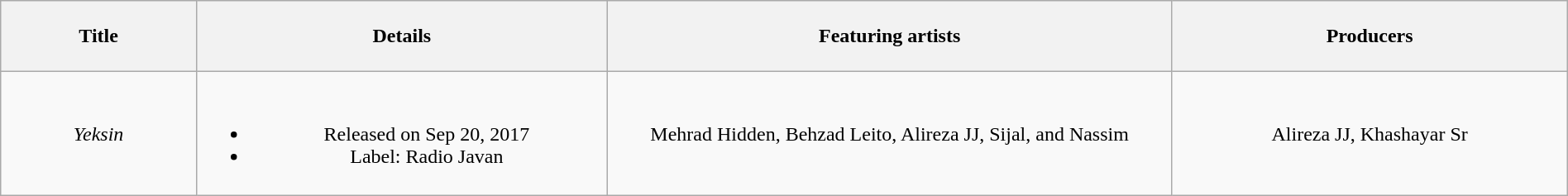<table class="wikitable" style="text-align:center; width: 100%">
<tr>
<th style="height:50px; width:120px">Title</th>
<th style="width:260px">Details</th>
<th style="width:360px">Featuring artists</th>
<th style="width:250px">Producers</th>
</tr>
<tr style="height: 100px;">
<td><em>Yeksin</em></td>
<td><br><ul><li>Released on Sep 20, 2017</li><li>Label: Radio Javan</li></ul></td>
<td>Mehrad Hidden, Behzad Leito, Alireza JJ, Sijal, and Nassim</td>
<td>Alireza JJ, Khashayar Sr</td>
</tr>
</table>
